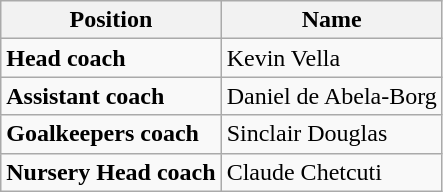<table class="wikitable">
<tr>
<th>Position</th>
<th>Name</th>
</tr>
<tr>
<td><strong>Head coach</strong></td>
<td> Kevin Vella</td>
</tr>
<tr>
<td><strong>Assistant coach</strong></td>
<td> Daniel de Abela-Borg</td>
</tr>
<tr>
<td><strong>Goalkeepers coach</strong></td>
<td> Sinclair Douglas</td>
</tr>
<tr>
<td><strong>Nursery Head coach</strong></td>
<td> Claude Chetcuti</td>
</tr>
</table>
